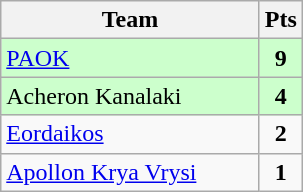<table class="wikitable" style="text-align: center;">
<tr>
<th width=165>Team</th>
<th width=20>Pts</th>
</tr>
<tr bgcolor="#ccffcc">
<td align=left><a href='#'>PAOK</a></td>
<td><strong>9</strong></td>
</tr>
<tr bgcolor="#ccffcc">
<td align=left>Acheron Kanalaki</td>
<td><strong>4</strong></td>
</tr>
<tr>
<td align=left><a href='#'>Eordaikos</a></td>
<td><strong>2</strong></td>
</tr>
<tr>
<td align=left><a href='#'>Apollon Krya Vrysi</a></td>
<td><strong>1</strong></td>
</tr>
</table>
